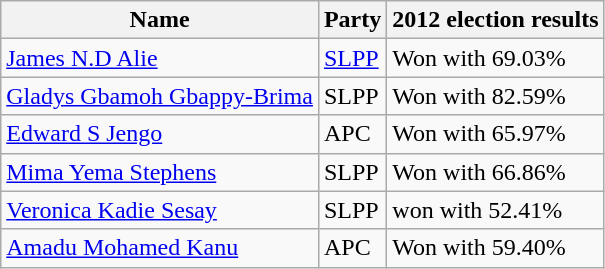<table class="wikitable">
<tr>
<th>Name</th>
<th>Party</th>
<th>2012 election results</th>
</tr>
<tr>
<td><a href='#'>James N.D Alie</a></td>
<td><a href='#'>SLPP</a></td>
<td>Won with 69.03%</td>
</tr>
<tr>
<td><a href='#'>Gladys Gbamoh Gbappy-Brima</a></td>
<td>SLPP</td>
<td>Won with 82.59%</td>
</tr>
<tr>
<td><a href='#'>Edward S Jengo</a></td>
<td>APC</td>
<td>Won with 65.97%</td>
</tr>
<tr>
<td><a href='#'>Mima Yema Stephens</a></td>
<td>SLPP</td>
<td>Won with 66.86%</td>
</tr>
<tr>
<td><a href='#'>Veronica Kadie Sesay</a></td>
<td>SLPP</td>
<td>won with 52.41%</td>
</tr>
<tr>
<td><a href='#'>Amadu Mohamed Kanu</a></td>
<td>APC</td>
<td>Won with 59.40%</td>
</tr>
</table>
